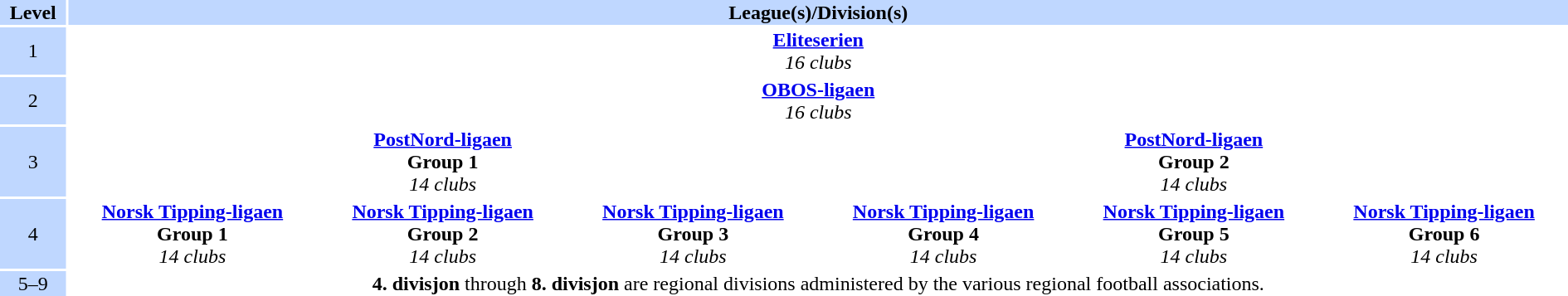<table class="toccolours" style="margin: 0 auto; width:100%;">
<tr style="text-align:center;">
<th style="background:#BFD7FF;">Level</th>
<th colspan="12" style="background:#BFD7FF;">League(s)/Division(s)</th>
</tr>
<tr style="text-align:center;">
<td style="background:#BFD7FF;">1</td>
<td colspan="12"><strong><a href='#'>Eliteserien</a></strong><br><em>16 clubs</em></td>
</tr>
<tr style="text-align:center;">
<td style="background:#BFD7FF;">2</td>
<td colspan="12"><strong><a href='#'>OBOS-ligaen</a></strong><br><em>16 clubs</em></td>
</tr>
<tr style="text-align:center;">
<td style="background:#BFD7FF;">3</td>
<td colspan="6"><strong><a href='#'>PostNord-ligaen</a></strong><br><strong>Group 1</strong><br><em>14 clubs</em></td>
<td colspan="6"><strong><a href='#'>PostNord-ligaen</a></strong><br><strong>Group 2</strong><br><em>14 clubs</em></td>
</tr>
<tr style="text-align:center;">
<td style="background:#BFD7FF;">4</td>
<td colspan="2"><strong><a href='#'>Norsk Tipping-ligaen</a></strong><br><strong>Group 1</strong><br><em>14 clubs</em></td>
<td colspan="2"><strong><a href='#'>Norsk Tipping-ligaen</a></strong><br><strong>Group 2</strong><br><em>14 clubs</em></td>
<td colspan="2"><strong><a href='#'>Norsk Tipping-ligaen</a></strong><br><strong>Group 3</strong><br><em>14 clubs</em></td>
<td colspan="2"><strong><a href='#'>Norsk Tipping-ligaen</a></strong><br><strong>Group 4</strong><br><em>14 clubs</em></td>
<td colspan="2"><strong><a href='#'>Norsk Tipping-ligaen</a></strong><br><strong>Group 5</strong><br><em>14 clubs</em></td>
<td colspan="2"><strong><a href='#'>Norsk Tipping-ligaen</a></strong><br><strong>Group 6</strong><br><em>14 clubs</em></td>
</tr>
<tr style="text-align:center;">
<td style="background:#BFD7FF;">5–9</td>
<td colspan="12"><strong>4. divisjon</strong> through <strong>8. divisjon</strong> are regional divisions administered by the various regional football associations.</td>
</tr>
</table>
